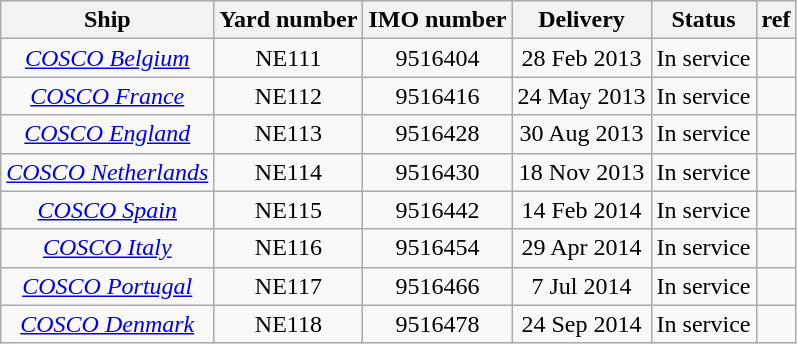<table class="wikitable" style="text-align:center">
<tr>
<th>Ship</th>
<th>Yard number</th>
<th>IMO number</th>
<th>Delivery</th>
<th>Status</th>
<th>ref</th>
</tr>
<tr>
<td><em><a href='#'>COSCO Belgium</a></em></td>
<td>NE111</td>
<td>9516404</td>
<td>28 Feb 2013</td>
<td>In service</td>
<td></td>
</tr>
<tr>
<td><em><a href='#'>COSCO France</a></em></td>
<td>NE112</td>
<td>9516416</td>
<td>24 May 2013</td>
<td>In service</td>
<td></td>
</tr>
<tr>
<td><em><a href='#'>COSCO England</a></em></td>
<td>NE113</td>
<td>9516428</td>
<td>30 Aug 2013</td>
<td>In service</td>
<td></td>
</tr>
<tr>
<td><em><a href='#'>COSCO Netherlands</a></em></td>
<td>NE114</td>
<td>9516430</td>
<td>18 Nov 2013</td>
<td>In service</td>
<td></td>
</tr>
<tr>
<td><em><a href='#'>COSCO Spain</a></em></td>
<td>NE115</td>
<td>9516442</td>
<td>14 Feb 2014</td>
<td>In service</td>
<td></td>
</tr>
<tr>
<td><em><a href='#'>COSCO Italy</a></em></td>
<td>NE116</td>
<td>9516454</td>
<td>29 Apr 2014</td>
<td>In service</td>
<td></td>
</tr>
<tr>
<td><em><a href='#'>COSCO Portugal</a></em></td>
<td>NE117</td>
<td>9516466</td>
<td>7 Jul 2014</td>
<td>In service</td>
<td></td>
</tr>
<tr>
<td><em><a href='#'>COSCO Denmark</a></em></td>
<td>NE118</td>
<td>9516478</td>
<td>24 Sep 2014</td>
<td>In service</td>
<td></td>
</tr>
</table>
